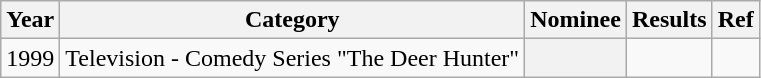<table class="wikitable">
<tr>
<th>Year</th>
<th>Category</th>
<th>Nominee</th>
<th>Results</th>
<th>Ref</th>
</tr>
<tr>
<td>1999</td>
<td>Television - Comedy Series "The Deer Hunter"</td>
<th></th>
<td></td>
<td></td>
</tr>
</table>
